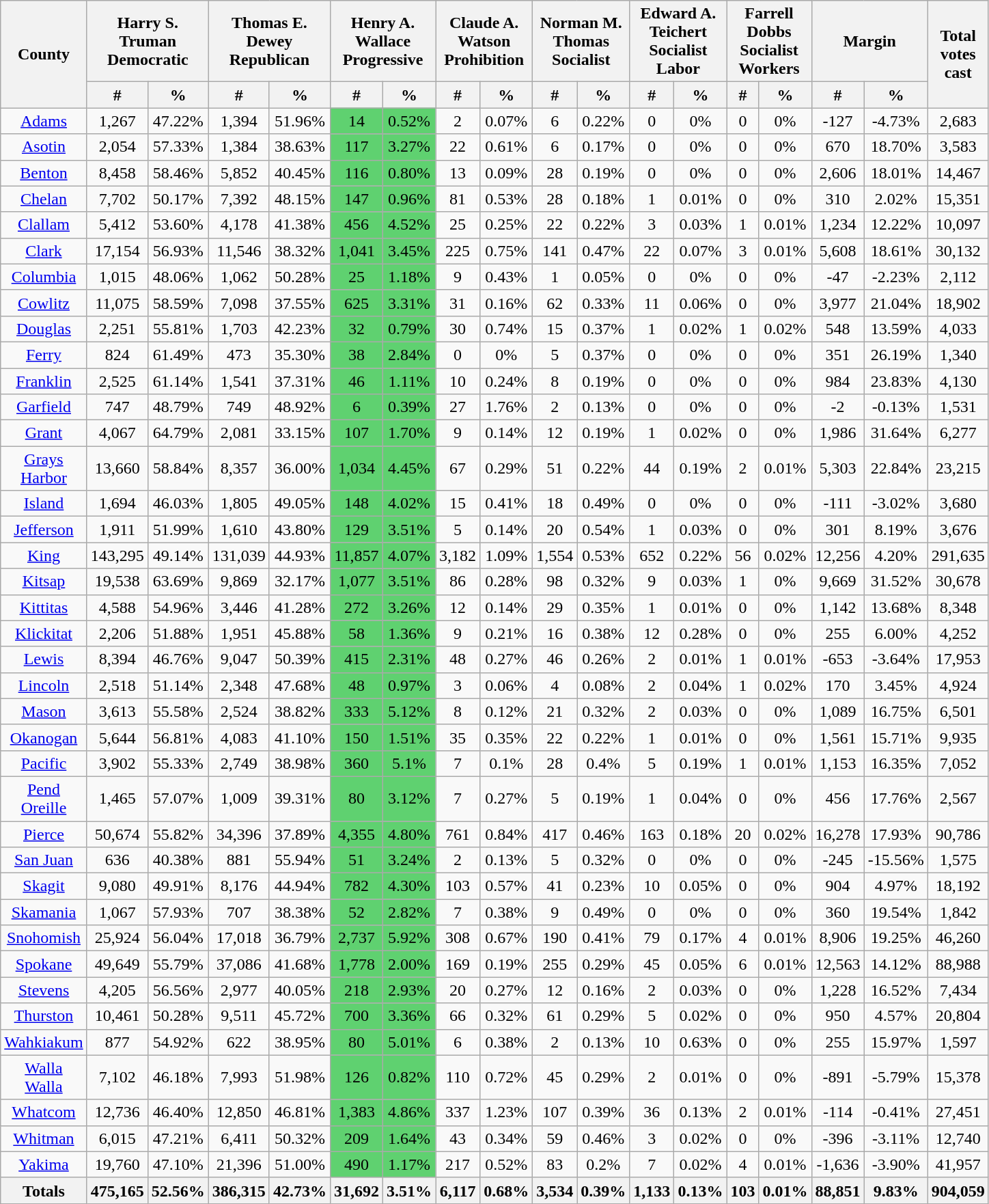<table width="70%"  class="wikitable sortable" style="text-align:center">
<tr>
<th style="text-align:center;" rowspan="2">County</th>
<th style="text-align:center;" colspan="2">Harry S. Truman <br>Democratic</th>
<th style="text-align:center;" colspan="2">Thomas E. Dewey<br>Republican</th>
<th style="text-align:center;" colspan="2">Henry A. Wallace<br>Progressive</th>
<th style="text-align:center;" colspan="2">Claude A. Watson<br>Prohibition</th>
<th style="text-align:center;" colspan="2">Norman M. Thomas<br>Socialist</th>
<th style="text-align:center;" colspan="2">Edward A. Teichert<br>Socialist Labor</th>
<th style="text-align:center;" colspan="2">Farrell Dobbs<br>Socialist Workers</th>
<th style="text-align:center;" colspan="2">Margin</th>
<th style="text-align:center;" rowspan="2">Total votes cast</th>
</tr>
<tr>
<th style="text-align:center;" data-sort-type="number">#</th>
<th style="text-align:center;" data-sort-type="number">%</th>
<th style="text-align:center;" data-sort-type="number">#</th>
<th style="text-align:center;" data-sort-type="number">%</th>
<th style="text-align:center;" data-sort-type="number">#</th>
<th style="text-align:center;" data-sort-type="number">%</th>
<th style="text-align:center;" data-sort-type="number">#</th>
<th style="text-align:center;" data-sort-type="number">%</th>
<th style="text-align:center;" data-sort-type="number">#</th>
<th style="text-align:center;" data-sort-type="number">%</th>
<th style="text-align:center;" data-sort-type="number">#</th>
<th style="text-align:center;" data-sort-type="number">%</th>
<th style="text-align:center;" data-sort-type="number">#</th>
<th style="text-align:center;" data-sort-type="number">%</th>
<th style="text-align:center;" data-sort-type="number">#</th>
<th style="text-align:center;" data-sort-type="number">%</th>
</tr>
<tr style="text-align:center;">
<td><a href='#'>Adams</a></td>
<td>1,267</td>
<td>47.22%</td>
<td>1,394</td>
<td>51.96%</td>
<td bgcolor="#5FD170">14</td>
<td bgcolor="#5FD170">0.52%</td>
<td>2</td>
<td>0.07%</td>
<td>6</td>
<td>0.22%</td>
<td>0</td>
<td>0%</td>
<td>0</td>
<td>0%</td>
<td>-127</td>
<td>-4.73%</td>
<td>2,683</td>
</tr>
<tr style="text-align:center;">
<td><a href='#'>Asotin</a></td>
<td>2,054</td>
<td>57.33%</td>
<td>1,384</td>
<td>38.63%</td>
<td bgcolor="#5FD170">117</td>
<td bgcolor="#5FD170">3.27%</td>
<td>22</td>
<td>0.61%</td>
<td>6</td>
<td>0.17%</td>
<td>0</td>
<td>0%</td>
<td>0</td>
<td>0%</td>
<td>670</td>
<td>18.70%</td>
<td>3,583</td>
</tr>
<tr style="text-align:center;">
<td><a href='#'>Benton</a></td>
<td>8,458</td>
<td>58.46%</td>
<td>5,852</td>
<td>40.45%</td>
<td bgcolor="#5FD170">116</td>
<td bgcolor="#5FD170">0.80%</td>
<td>13</td>
<td>0.09%</td>
<td>28</td>
<td>0.19%</td>
<td>0</td>
<td>0%</td>
<td>0</td>
<td>0%</td>
<td>2,606</td>
<td>18.01%</td>
<td>14,467</td>
</tr>
<tr style="text-align:center;">
<td><a href='#'>Chelan</a></td>
<td>7,702</td>
<td>50.17%</td>
<td>7,392</td>
<td>48.15%</td>
<td bgcolor="#5FD170">147</td>
<td bgcolor="#5FD170">0.96%</td>
<td>81</td>
<td>0.53%</td>
<td>28</td>
<td>0.18%</td>
<td>1</td>
<td>0.01%</td>
<td>0</td>
<td>0%</td>
<td>310</td>
<td>2.02%</td>
<td>15,351</td>
</tr>
<tr style="text-align:center;">
<td><a href='#'>Clallam</a></td>
<td>5,412</td>
<td>53.60%</td>
<td>4,178</td>
<td>41.38%</td>
<td bgcolor="#5FD170">456</td>
<td bgcolor="#5FD170">4.52%</td>
<td>25</td>
<td>0.25%</td>
<td>22</td>
<td>0.22%</td>
<td>3</td>
<td>0.03%</td>
<td>1</td>
<td>0.01%</td>
<td>1,234</td>
<td>12.22%</td>
<td>10,097</td>
</tr>
<tr style="text-align:center;">
<td><a href='#'>Clark</a></td>
<td>17,154</td>
<td>56.93%</td>
<td>11,546</td>
<td>38.32%</td>
<td bgcolor="#5FD170">1,041</td>
<td bgcolor="#5FD170">3.45%</td>
<td>225</td>
<td>0.75%</td>
<td>141</td>
<td>0.47%</td>
<td>22</td>
<td>0.07%</td>
<td>3</td>
<td>0.01%</td>
<td>5,608</td>
<td>18.61%</td>
<td>30,132</td>
</tr>
<tr style="text-align:center;">
<td><a href='#'>Columbia</a></td>
<td>1,015</td>
<td>48.06%</td>
<td>1,062</td>
<td>50.28%</td>
<td bgcolor="#5FD170">25</td>
<td bgcolor="#5FD170">1.18%</td>
<td>9</td>
<td>0.43%</td>
<td>1</td>
<td>0.05%</td>
<td>0</td>
<td>0%</td>
<td>0</td>
<td>0%</td>
<td>-47</td>
<td>-2.23%</td>
<td>2,112</td>
</tr>
<tr style="text-align:center;">
<td><a href='#'>Cowlitz</a></td>
<td>11,075</td>
<td>58.59%</td>
<td>7,098</td>
<td>37.55%</td>
<td bgcolor="#5FD170">625</td>
<td bgcolor="#5FD170">3.31%</td>
<td>31</td>
<td>0.16%</td>
<td>62</td>
<td>0.33%</td>
<td>11</td>
<td>0.06%</td>
<td>0</td>
<td>0%</td>
<td>3,977</td>
<td>21.04%</td>
<td>18,902</td>
</tr>
<tr style="text-align:center;">
<td><a href='#'>Douglas</a></td>
<td>2,251</td>
<td>55.81%</td>
<td>1,703</td>
<td>42.23%</td>
<td bgcolor="#5FD170">32</td>
<td bgcolor="#5FD170">0.79%</td>
<td>30</td>
<td>0.74%</td>
<td>15</td>
<td>0.37%</td>
<td>1</td>
<td>0.02%</td>
<td>1</td>
<td>0.02%</td>
<td>548</td>
<td>13.59%</td>
<td>4,033</td>
</tr>
<tr style="text-align:center;">
<td><a href='#'>Ferry</a></td>
<td>824</td>
<td>61.49%</td>
<td>473</td>
<td>35.30%</td>
<td bgcolor="#5FD170">38</td>
<td bgcolor="#5FD170">2.84%</td>
<td>0</td>
<td>0%</td>
<td>5</td>
<td>0.37%</td>
<td>0</td>
<td>0%</td>
<td>0</td>
<td>0%</td>
<td>351</td>
<td>26.19%</td>
<td>1,340</td>
</tr>
<tr style="text-align:center;">
<td><a href='#'>Franklin</a></td>
<td>2,525</td>
<td>61.14%</td>
<td>1,541</td>
<td>37.31%</td>
<td bgcolor="#5FD170">46</td>
<td bgcolor="#5FD170">1.11%</td>
<td>10</td>
<td>0.24%</td>
<td>8</td>
<td>0.19%</td>
<td>0</td>
<td>0%</td>
<td>0</td>
<td>0%</td>
<td>984</td>
<td>23.83%</td>
<td>4,130</td>
</tr>
<tr style="text-align:center;">
<td><a href='#'>Garfield</a></td>
<td>747</td>
<td>48.79%</td>
<td>749</td>
<td>48.92%</td>
<td bgcolor="#5FD170">6</td>
<td bgcolor="#5FD170">0.39%</td>
<td>27</td>
<td>1.76%</td>
<td>2</td>
<td>0.13%</td>
<td>0</td>
<td>0%</td>
<td>0</td>
<td>0%</td>
<td>-2</td>
<td>-0.13%</td>
<td>1,531</td>
</tr>
<tr style="text-align:center;">
<td><a href='#'>Grant</a></td>
<td>4,067</td>
<td>64.79%</td>
<td>2,081</td>
<td>33.15%</td>
<td bgcolor="#5FD170">107</td>
<td bgcolor="#5FD170">1.70%</td>
<td>9</td>
<td>0.14%</td>
<td>12</td>
<td>0.19%</td>
<td>1</td>
<td>0.02%</td>
<td>0</td>
<td>0%</td>
<td>1,986</td>
<td>31.64%</td>
<td>6,277</td>
</tr>
<tr style="text-align:center;">
<td><a href='#'>Grays Harbor</a></td>
<td>13,660</td>
<td>58.84%</td>
<td>8,357</td>
<td>36.00%</td>
<td bgcolor="#5FD170">1,034</td>
<td bgcolor="#5FD170">4.45%</td>
<td>67</td>
<td>0.29%</td>
<td>51</td>
<td>0.22%</td>
<td>44</td>
<td>0.19%</td>
<td>2</td>
<td>0.01%</td>
<td>5,303</td>
<td>22.84%</td>
<td>23,215</td>
</tr>
<tr style="text-align:center;">
<td><a href='#'>Island</a></td>
<td>1,694</td>
<td>46.03%</td>
<td>1,805</td>
<td>49.05%</td>
<td bgcolor="#5FD170">148</td>
<td bgcolor="#5FD170">4.02%</td>
<td>15</td>
<td>0.41%</td>
<td>18</td>
<td>0.49%</td>
<td>0</td>
<td>0%</td>
<td>0</td>
<td>0%</td>
<td>-111</td>
<td>-3.02%</td>
<td>3,680</td>
</tr>
<tr style="text-align:center;">
<td><a href='#'>Jefferson</a></td>
<td>1,911</td>
<td>51.99%</td>
<td>1,610</td>
<td>43.80%</td>
<td bgcolor="#5FD170">129</td>
<td bgcolor="#5FD170">3.51%</td>
<td>5</td>
<td>0.14%</td>
<td>20</td>
<td>0.54%</td>
<td>1</td>
<td>0.03%</td>
<td>0</td>
<td>0%</td>
<td>301</td>
<td>8.19%</td>
<td>3,676</td>
</tr>
<tr style="text-align:center;">
<td><a href='#'>King</a></td>
<td>143,295</td>
<td>49.14%</td>
<td>131,039</td>
<td>44.93%</td>
<td bgcolor="#5FD170">11,857</td>
<td bgcolor="#5FD170">4.07%</td>
<td>3,182</td>
<td>1.09%</td>
<td>1,554</td>
<td>0.53%</td>
<td>652</td>
<td>0.22%</td>
<td>56</td>
<td>0.02%</td>
<td>12,256</td>
<td>4.20%</td>
<td>291,635</td>
</tr>
<tr style="text-align:center;">
<td><a href='#'>Kitsap</a></td>
<td>19,538</td>
<td>63.69%</td>
<td>9,869</td>
<td>32.17%</td>
<td bgcolor="#5FD170">1,077</td>
<td bgcolor="#5FD170">3.51%</td>
<td>86</td>
<td>0.28%</td>
<td>98</td>
<td>0.32%</td>
<td>9</td>
<td>0.03%</td>
<td>1</td>
<td>0%</td>
<td>9,669</td>
<td>31.52%</td>
<td>30,678</td>
</tr>
<tr style="text-align:center;">
<td><a href='#'>Kittitas</a></td>
<td>4,588</td>
<td>54.96%</td>
<td>3,446</td>
<td>41.28%</td>
<td bgcolor="#5FD170">272</td>
<td bgcolor="#5FD170">3.26%</td>
<td>12</td>
<td>0.14%</td>
<td>29</td>
<td>0.35%</td>
<td>1</td>
<td>0.01%</td>
<td>0</td>
<td>0%</td>
<td>1,142</td>
<td>13.68%</td>
<td>8,348</td>
</tr>
<tr style="text-align:center;">
<td><a href='#'>Klickitat</a></td>
<td>2,206</td>
<td>51.88%</td>
<td>1,951</td>
<td>45.88%</td>
<td bgcolor="#5FD170">58</td>
<td bgcolor="#5FD170">1.36%</td>
<td>9</td>
<td>0.21%</td>
<td>16</td>
<td>0.38%</td>
<td>12</td>
<td>0.28%</td>
<td>0</td>
<td>0%</td>
<td>255</td>
<td>6.00%</td>
<td>4,252</td>
</tr>
<tr style="text-align:center;">
<td><a href='#'>Lewis</a></td>
<td>8,394</td>
<td>46.76%</td>
<td>9,047</td>
<td>50.39%</td>
<td bgcolor="#5FD170">415</td>
<td bgcolor="#5FD170">2.31%</td>
<td>48</td>
<td>0.27%</td>
<td>46</td>
<td>0.26%</td>
<td>2</td>
<td>0.01%</td>
<td>1</td>
<td>0.01%</td>
<td>-653</td>
<td>-3.64%</td>
<td>17,953</td>
</tr>
<tr style="text-align:center;">
<td><a href='#'>Lincoln</a></td>
<td>2,518</td>
<td>51.14%</td>
<td>2,348</td>
<td>47.68%</td>
<td bgcolor="#5FD170">48</td>
<td bgcolor="#5FD170">0.97%</td>
<td>3</td>
<td>0.06%</td>
<td>4</td>
<td>0.08%</td>
<td>2</td>
<td>0.04%</td>
<td>1</td>
<td>0.02%</td>
<td>170</td>
<td>3.45%</td>
<td>4,924</td>
</tr>
<tr style="text-align:center;">
<td><a href='#'>Mason</a></td>
<td>3,613</td>
<td>55.58%</td>
<td>2,524</td>
<td>38.82%</td>
<td bgcolor="#5FD170">333</td>
<td bgcolor="#5FD170">5.12%</td>
<td>8</td>
<td>0.12%</td>
<td>21</td>
<td>0.32%</td>
<td>2</td>
<td>0.03%</td>
<td>0</td>
<td>0%</td>
<td>1,089</td>
<td>16.75%</td>
<td>6,501</td>
</tr>
<tr style="text-align:center;">
<td><a href='#'>Okanogan</a></td>
<td>5,644</td>
<td>56.81%</td>
<td>4,083</td>
<td>41.10%</td>
<td bgcolor="#5FD170">150</td>
<td bgcolor="#5FD170">1.51%</td>
<td>35</td>
<td>0.35%</td>
<td>22</td>
<td>0.22%</td>
<td>1</td>
<td>0.01%</td>
<td>0</td>
<td>0%</td>
<td>1,561</td>
<td>15.71%</td>
<td>9,935</td>
</tr>
<tr style="text-align:center;">
<td><a href='#'>Pacific</a></td>
<td>3,902</td>
<td>55.33%</td>
<td>2,749</td>
<td>38.98%</td>
<td bgcolor="#5FD170">360</td>
<td bgcolor="#5FD170">5.1%</td>
<td>7</td>
<td>0.1%</td>
<td>28</td>
<td>0.4%</td>
<td>5</td>
<td>0.19%</td>
<td>1</td>
<td>0.01%</td>
<td>1,153</td>
<td>16.35%</td>
<td>7,052</td>
</tr>
<tr style="text-align:center;">
<td><a href='#'>Pend Oreille</a></td>
<td>1,465</td>
<td>57.07%</td>
<td>1,009</td>
<td>39.31%</td>
<td bgcolor="#5FD170">80</td>
<td bgcolor="#5FD170">3.12%</td>
<td>7</td>
<td>0.27%</td>
<td>5</td>
<td>0.19%</td>
<td>1</td>
<td>0.04%</td>
<td>0</td>
<td>0%</td>
<td>456</td>
<td>17.76%</td>
<td>2,567</td>
</tr>
<tr style="text-align:center;">
<td><a href='#'>Pierce</a></td>
<td>50,674</td>
<td>55.82%</td>
<td>34,396</td>
<td>37.89%</td>
<td bgcolor="#5FD170">4,355</td>
<td bgcolor="#5FD170">4.80%</td>
<td>761</td>
<td>0.84%</td>
<td>417</td>
<td>0.46%</td>
<td>163</td>
<td>0.18%</td>
<td>20</td>
<td>0.02%</td>
<td>16,278</td>
<td>17.93%</td>
<td>90,786</td>
</tr>
<tr style="text-align:center;">
<td><a href='#'>San Juan</a></td>
<td>636</td>
<td>40.38%</td>
<td>881</td>
<td>55.94%</td>
<td bgcolor="#5FD170">51</td>
<td bgcolor="#5FD170">3.24%</td>
<td>2</td>
<td>0.13%</td>
<td>5</td>
<td>0.32%</td>
<td>0</td>
<td>0%</td>
<td>0</td>
<td>0%</td>
<td>-245</td>
<td>-15.56%</td>
<td>1,575</td>
</tr>
<tr style="text-align:center;">
<td><a href='#'>Skagit</a></td>
<td>9,080</td>
<td>49.91%</td>
<td>8,176</td>
<td>44.94%</td>
<td bgcolor="#5FD170">782</td>
<td bgcolor="#5FD170">4.30%</td>
<td>103</td>
<td>0.57%</td>
<td>41</td>
<td>0.23%</td>
<td>10</td>
<td>0.05%</td>
<td>0</td>
<td>0%</td>
<td>904</td>
<td>4.97%</td>
<td>18,192</td>
</tr>
<tr style="text-align:center;">
<td><a href='#'>Skamania</a></td>
<td>1,067</td>
<td>57.93%</td>
<td>707</td>
<td>38.38%</td>
<td bgcolor="#5FD170">52</td>
<td bgcolor="#5FD170">2.82%</td>
<td>7</td>
<td>0.38%</td>
<td>9</td>
<td>0.49%</td>
<td>0</td>
<td>0%</td>
<td>0</td>
<td>0%</td>
<td>360</td>
<td>19.54%</td>
<td>1,842</td>
</tr>
<tr style="text-align:center;">
<td><a href='#'>Snohomish</a></td>
<td>25,924</td>
<td>56.04%</td>
<td>17,018</td>
<td>36.79%</td>
<td bgcolor="#5FD170">2,737</td>
<td bgcolor="#5FD170">5.92%</td>
<td>308</td>
<td>0.67%</td>
<td>190</td>
<td>0.41%</td>
<td>79</td>
<td>0.17%</td>
<td>4</td>
<td>0.01%</td>
<td>8,906</td>
<td>19.25%</td>
<td>46,260</td>
</tr>
<tr style="text-align:center;">
<td><a href='#'>Spokane</a></td>
<td>49,649</td>
<td>55.79%</td>
<td>37,086</td>
<td>41.68%</td>
<td bgcolor="#5FD170">1,778</td>
<td bgcolor="#5FD170">2.00%</td>
<td>169</td>
<td>0.19%</td>
<td>255</td>
<td>0.29%</td>
<td>45</td>
<td>0.05%</td>
<td>6</td>
<td>0.01%</td>
<td>12,563</td>
<td>14.12%</td>
<td>88,988</td>
</tr>
<tr style="text-align:center;">
<td><a href='#'>Stevens</a></td>
<td>4,205</td>
<td>56.56%</td>
<td>2,977</td>
<td>40.05%</td>
<td bgcolor="#5FD170">218</td>
<td bgcolor="#5FD170">2.93%</td>
<td>20</td>
<td>0.27%</td>
<td>12</td>
<td>0.16%</td>
<td>2</td>
<td>0.03%</td>
<td>0</td>
<td>0%</td>
<td>1,228</td>
<td>16.52%</td>
<td>7,434</td>
</tr>
<tr style="text-align:center;">
<td><a href='#'>Thurston</a></td>
<td>10,461</td>
<td>50.28%</td>
<td>9,511</td>
<td>45.72%</td>
<td bgcolor="#5FD170">700</td>
<td bgcolor="#5FD170">3.36%</td>
<td>66</td>
<td>0.32%</td>
<td>61</td>
<td>0.29%</td>
<td>5</td>
<td>0.02%</td>
<td>0</td>
<td>0%</td>
<td>950</td>
<td>4.57%</td>
<td>20,804</td>
</tr>
<tr style="text-align:center;">
<td><a href='#'>Wahkiakum</a></td>
<td>877</td>
<td>54.92%</td>
<td>622</td>
<td>38.95%</td>
<td bgcolor="#5FD170">80</td>
<td bgcolor="#5FD170">5.01%</td>
<td>6</td>
<td>0.38%</td>
<td>2</td>
<td>0.13%</td>
<td>10</td>
<td>0.63%</td>
<td>0</td>
<td>0%</td>
<td>255</td>
<td>15.97%</td>
<td>1,597</td>
</tr>
<tr style="text-align:center;">
<td><a href='#'>Walla Walla</a></td>
<td>7,102</td>
<td>46.18%</td>
<td>7,993</td>
<td>51.98%</td>
<td bgcolor="#5FD170">126</td>
<td bgcolor="#5FD170">0.82%</td>
<td>110</td>
<td>0.72%</td>
<td>45</td>
<td>0.29%</td>
<td>2</td>
<td>0.01%</td>
<td>0</td>
<td>0%</td>
<td>-891</td>
<td>-5.79%</td>
<td>15,378</td>
</tr>
<tr style="text-align:center;">
<td><a href='#'>Whatcom</a></td>
<td>12,736</td>
<td>46.40%</td>
<td>12,850</td>
<td>46.81%</td>
<td bgcolor="#5FD170">1,383</td>
<td bgcolor="#5FD170">4.86%</td>
<td>337</td>
<td>1.23%</td>
<td>107</td>
<td>0.39%</td>
<td>36</td>
<td>0.13%</td>
<td>2</td>
<td>0.01%</td>
<td>-114</td>
<td>-0.41%</td>
<td>27,451</td>
</tr>
<tr style="text-align:center;">
<td><a href='#'>Whitman</a></td>
<td>6,015</td>
<td>47.21%</td>
<td>6,411</td>
<td>50.32%</td>
<td bgcolor="#5FD170">209</td>
<td bgcolor="#5FD170">1.64%</td>
<td>43</td>
<td>0.34%</td>
<td>59</td>
<td>0.46%</td>
<td>3</td>
<td>0.02%</td>
<td>0</td>
<td>0%</td>
<td>-396</td>
<td>-3.11%</td>
<td>12,740</td>
</tr>
<tr style="text-align:center;">
<td><a href='#'>Yakima</a></td>
<td>19,760</td>
<td>47.10%</td>
<td>21,396</td>
<td>51.00%</td>
<td bgcolor="#5FD170">490</td>
<td bgcolor="#5FD170">1.17%</td>
<td>217</td>
<td>0.52%</td>
<td>83</td>
<td>0.2%</td>
<td>7</td>
<td>0.02%</td>
<td>4</td>
<td>0.01%</td>
<td>-1,636</td>
<td>-3.90%</td>
<td>41,957</td>
</tr>
<tr style="text-align:center;">
<th>Totals</th>
<th>475,165</th>
<th>52.56%</th>
<th>386,315</th>
<th>42.73%</th>
<th>31,692</th>
<th>3.51%</th>
<th>6,117</th>
<th>0.68%</th>
<th>3,534</th>
<th>0.39%</th>
<th>1,133</th>
<th>0.13%</th>
<th>103</th>
<th>0.01%</th>
<th>88,851</th>
<th>9.83%</th>
<th>904,059</th>
</tr>
</table>
